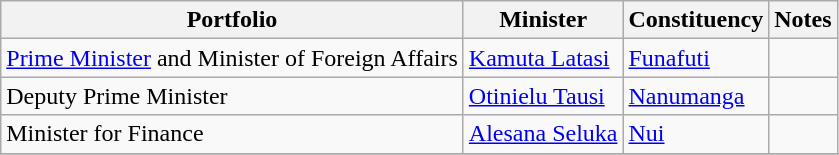<table class="wikitable">
<tr>
<th>Portfolio</th>
<th>Minister</th>
<th>Constituency</th>
<th>Notes</th>
</tr>
<tr>
<td><a href='#'>Prime Minister</a> and Minister of Foreign Affairs</td>
<td><a href='#'>Kamuta Latasi</a></td>
<td><a href='#'>Funafuti</a></td>
<td></td>
</tr>
<tr>
<td>Deputy Prime Minister</td>
<td><a href='#'>Otinielu Tausi</a></td>
<td><a href='#'>Nanumanga</a></td>
</tr>
<tr>
<td>Minister for Finance</td>
<td><a href='#'>Alesana Seluka</a></td>
<td><a href='#'>Nui</a></td>
<td></td>
</tr>
<tr>
</tr>
</table>
